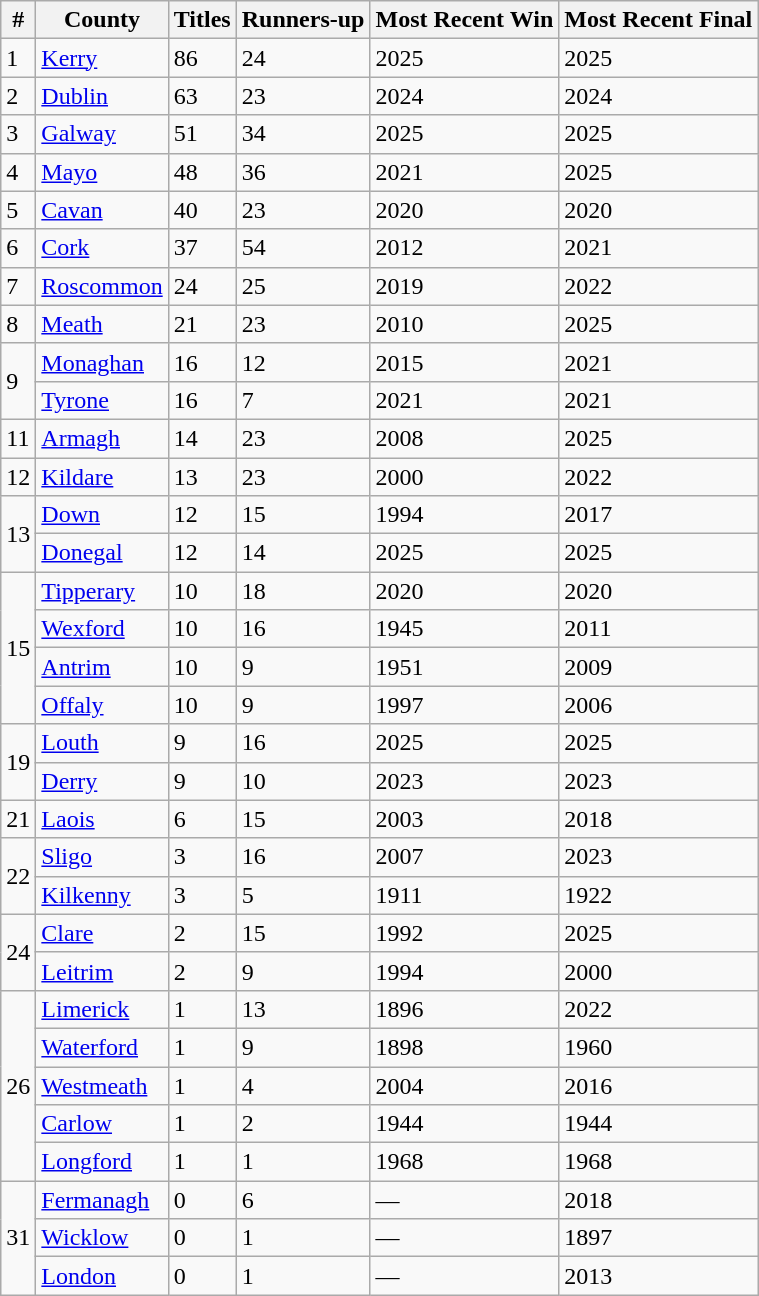<table class="wikitable sortable">
<tr>
<th>#</th>
<th>County</th>
<th>Titles</th>
<th>Runners-up</th>
<th>Most Recent Win</th>
<th>Most Recent Final</th>
</tr>
<tr>
<td>1</td>
<td> <a href='#'>Kerry</a></td>
<td>86</td>
<td>24</td>
<td>2025</td>
<td>2025</td>
</tr>
<tr>
<td>2</td>
<td> <a href='#'>Dublin</a></td>
<td>63</td>
<td>23</td>
<td>2024</td>
<td>2024</td>
</tr>
<tr>
<td>3</td>
<td> <a href='#'>Galway</a></td>
<td>51</td>
<td>34</td>
<td>2025</td>
<td>2025</td>
</tr>
<tr>
<td>4</td>
<td> <a href='#'>Mayo</a></td>
<td>48</td>
<td>36</td>
<td>2021</td>
<td>2025</td>
</tr>
<tr>
<td>5</td>
<td> <a href='#'>Cavan</a></td>
<td>40</td>
<td>23</td>
<td>2020</td>
<td>2020</td>
</tr>
<tr>
<td>6</td>
<td> <a href='#'>Cork</a></td>
<td>37</td>
<td>54</td>
<td>2012</td>
<td>2021</td>
</tr>
<tr>
<td>7</td>
<td> <a href='#'>Roscommon</a></td>
<td>24</td>
<td>25</td>
<td>2019</td>
<td>2022</td>
</tr>
<tr>
<td>8</td>
<td> <a href='#'>Meath</a></td>
<td>21</td>
<td>23</td>
<td>2010</td>
<td>2025</td>
</tr>
<tr>
<td rowspan="2">9</td>
<td> <a href='#'>Monaghan</a></td>
<td>16</td>
<td>12</td>
<td>2015</td>
<td>2021</td>
</tr>
<tr>
<td> <a href='#'>Tyrone</a></td>
<td>16</td>
<td>7</td>
<td>2021</td>
<td>2021</td>
</tr>
<tr>
<td>11</td>
<td> <a href='#'>Armagh</a></td>
<td>14</td>
<td>23</td>
<td>2008</td>
<td>2025</td>
</tr>
<tr>
<td>12</td>
<td> <a href='#'>Kildare</a></td>
<td>13</td>
<td>23</td>
<td>2000</td>
<td>2022</td>
</tr>
<tr>
<td rowspan="2">13</td>
<td> <a href='#'>Down</a></td>
<td>12</td>
<td>15</td>
<td>1994</td>
<td>2017</td>
</tr>
<tr>
<td> <a href='#'>Donegal</a></td>
<td>12</td>
<td>14</td>
<td>2025</td>
<td>2025</td>
</tr>
<tr>
<td rowspan="4">15</td>
<td> <a href='#'>Tipperary</a></td>
<td>10</td>
<td>18</td>
<td>2020</td>
<td>2020</td>
</tr>
<tr>
<td> <a href='#'>Wexford</a></td>
<td>10</td>
<td>16</td>
<td>1945</td>
<td>2011</td>
</tr>
<tr>
<td> <a href='#'>Antrim</a></td>
<td>10</td>
<td>9</td>
<td>1951</td>
<td>2009</td>
</tr>
<tr>
<td> <a href='#'>Offaly</a></td>
<td>10</td>
<td>9</td>
<td>1997</td>
<td>2006</td>
</tr>
<tr>
<td rowspan="2">19</td>
<td> <a href='#'>Louth</a></td>
<td>9</td>
<td>16</td>
<td>2025</td>
<td>2025</td>
</tr>
<tr>
<td> <a href='#'>Derry</a></td>
<td>9</td>
<td>10</td>
<td>2023</td>
<td>2023</td>
</tr>
<tr>
<td>21</td>
<td> <a href='#'>Laois</a></td>
<td>6</td>
<td>15</td>
<td>2003</td>
<td>2018</td>
</tr>
<tr>
<td rowspan="2">22</td>
<td> <a href='#'>Sligo</a></td>
<td>3</td>
<td>16</td>
<td>2007</td>
<td>2023</td>
</tr>
<tr>
<td> <a href='#'>Kilkenny</a></td>
<td>3</td>
<td>5</td>
<td>1911</td>
<td>1922</td>
</tr>
<tr>
<td rowspan="2">24</td>
<td> <a href='#'>Clare</a></td>
<td>2</td>
<td>15</td>
<td>1992</td>
<td>2025</td>
</tr>
<tr>
<td> <a href='#'>Leitrim</a></td>
<td>2</td>
<td>9</td>
<td>1994</td>
<td>2000</td>
</tr>
<tr>
<td rowspan="5">26</td>
<td> <a href='#'>Limerick</a></td>
<td>1</td>
<td>13</td>
<td>1896</td>
<td>2022</td>
</tr>
<tr>
<td> <a href='#'>Waterford</a></td>
<td>1</td>
<td>9</td>
<td>1898</td>
<td>1960</td>
</tr>
<tr>
<td> <a href='#'>Westmeath</a></td>
<td>1</td>
<td>4</td>
<td>2004</td>
<td>2016</td>
</tr>
<tr>
<td> <a href='#'>Carlow</a></td>
<td>1</td>
<td>2</td>
<td>1944</td>
<td>1944</td>
</tr>
<tr>
<td> <a href='#'>Longford</a></td>
<td>1</td>
<td>1</td>
<td>1968</td>
<td>1968</td>
</tr>
<tr>
<td rowspan="3">31</td>
<td> <a href='#'>Fermanagh</a></td>
<td>0</td>
<td>6</td>
<td>—</td>
<td>2018</td>
</tr>
<tr>
<td> <a href='#'>Wicklow</a></td>
<td>0</td>
<td>1</td>
<td>—</td>
<td>1897</td>
</tr>
<tr>
<td> <a href='#'>London</a></td>
<td>0</td>
<td>1</td>
<td>—</td>
<td>2013</td>
</tr>
</table>
